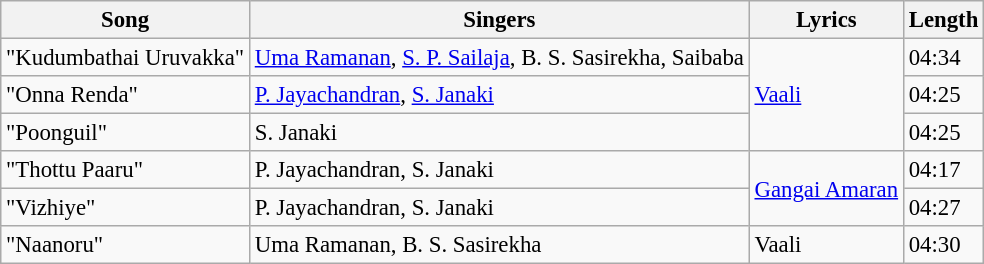<table class="wikitable" style="font-size:95%;">
<tr>
<th>Song</th>
<th>Singers</th>
<th>Lyrics</th>
<th>Length</th>
</tr>
<tr>
<td>"Kudumbathai Uruvakka"</td>
<td><a href='#'>Uma Ramanan</a>, <a href='#'>S. P. Sailaja</a>, B. S. Sasirekha, Saibaba</td>
<td rowspan=3><a href='#'>Vaali</a></td>
<td>04:34</td>
</tr>
<tr>
<td>"Onna Renda"</td>
<td><a href='#'>P. Jayachandran</a>, <a href='#'>S. Janaki</a></td>
<td>04:25</td>
</tr>
<tr>
<td>"Poonguil"</td>
<td>S. Janaki</td>
<td>04:25</td>
</tr>
<tr>
<td>"Thottu Paaru"</td>
<td>P. Jayachandran, S. Janaki</td>
<td rowspan=2><a href='#'>Gangai Amaran</a></td>
<td>04:17</td>
</tr>
<tr>
<td>"Vizhiye"</td>
<td>P. Jayachandran, S. Janaki</td>
<td>04:27</td>
</tr>
<tr>
<td>"Naanoru"</td>
<td>Uma Ramanan, B. S. Sasirekha</td>
<td>Vaali</td>
<td>04:30</td>
</tr>
</table>
